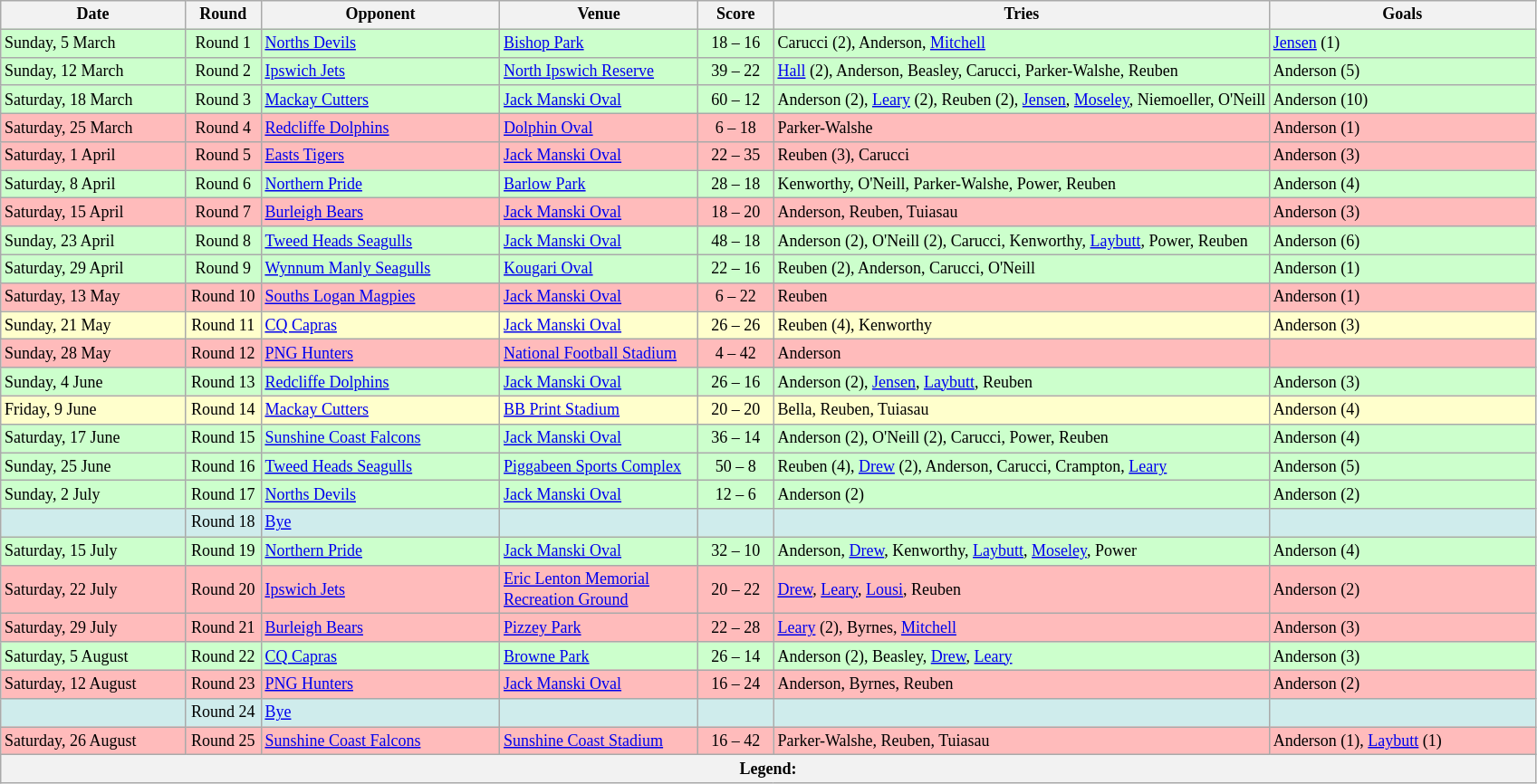<table class="wikitable" style="font-size:75%;">
<tr>
<th style="width:130px;">Date</th>
<th style="width:50px;">Round</th>
<th style="width:170px;">Opponent</th>
<th style="width:140px;">Venue</th>
<th style="width:50px;">Score</th>
<th style="width:300x;">Tries</th>
<th style="width:190px;">Goals</th>
</tr>
<tr style="background:#cfc;">
<td>Sunday, 5 March</td>
<td style="text-align:center;">Round 1</td>
<td> <a href='#'>Norths Devils</a></td>
<td><a href='#'>Bishop Park</a></td>
<td style="text-align:center;">18 – 16</td>
<td>Carucci (2), Anderson, <a href='#'>Mitchell</a></td>
<td><a href='#'>Jensen</a> (1)</td>
</tr>
<tr style="background:#cfc;">
<td>Sunday, 12 March</td>
<td style="text-align:center;">Round 2</td>
<td> <a href='#'>Ipswich Jets</a></td>
<td><a href='#'>North Ipswich Reserve</a></td>
<td style="text-align:center;">39 – 22</td>
<td><a href='#'>Hall</a> (2), Anderson, Beasley, Carucci, Parker-Walshe, Reuben</td>
<td>Anderson (5)</td>
</tr>
<tr style="background:#cfc;">
<td>Saturday, 18 March</td>
<td style="text-align:center;">Round 3</td>
<td> <a href='#'>Mackay Cutters</a></td>
<td><a href='#'>Jack Manski Oval</a></td>
<td style="text-align:center;">60 – 12</td>
<td>Anderson (2), <a href='#'>Leary</a> (2), Reuben (2), <a href='#'>Jensen</a>, <a href='#'>Moseley</a>, Niemoeller, O'Neill</td>
<td>Anderson (10)</td>
</tr>
<tr style="background:#fbb;">
<td>Saturday, 25 March</td>
<td style="text-align:center;">Round 4</td>
<td> <a href='#'>Redcliffe Dolphins</a></td>
<td><a href='#'>Dolphin Oval</a></td>
<td style="text-align:center;">6 – 18</td>
<td>Parker-Walshe</td>
<td>Anderson (1)</td>
</tr>
<tr style="background:#fbb;">
<td>Saturday, 1 April</td>
<td style="text-align:center;">Round 5</td>
<td> <a href='#'>Easts Tigers</a></td>
<td><a href='#'>Jack Manski Oval</a></td>
<td style="text-align:center;">22 – 35</td>
<td>Reuben (3), Carucci</td>
<td>Anderson (3)</td>
</tr>
<tr style="background:#cfc;">
<td>Saturday, 8 April</td>
<td style="text-align:center;">Round 6</td>
<td> <a href='#'>Northern Pride</a></td>
<td><a href='#'>Barlow Park</a></td>
<td style="text-align:center;">28 – 18</td>
<td>Kenworthy, O'Neill, Parker-Walshe, Power, Reuben</td>
<td>Anderson (4)</td>
</tr>
<tr style="background:#fbb;">
<td>Saturday, 15 April</td>
<td style="text-align:center;">Round 7</td>
<td> <a href='#'>Burleigh Bears</a></td>
<td><a href='#'>Jack Manski Oval</a></td>
<td style="text-align:center;">18 – 20</td>
<td>Anderson, Reuben, Tuiasau</td>
<td>Anderson (3)</td>
</tr>
<tr style="background:#cfc;">
<td>Sunday, 23 April</td>
<td style="text-align:center;">Round 8</td>
<td> <a href='#'>Tweed Heads Seagulls</a></td>
<td><a href='#'>Jack Manski Oval</a></td>
<td style="text-align:center;">48 – 18</td>
<td>Anderson (2), O'Neill (2), Carucci, Kenworthy, <a href='#'>Laybutt</a>, Power, Reuben</td>
<td>Anderson (6)</td>
</tr>
<tr style="background:#cfc;">
<td>Saturday, 29 April</td>
<td style="text-align:center;">Round 9</td>
<td> <a href='#'>Wynnum Manly Seagulls</a></td>
<td><a href='#'>Kougari Oval</a></td>
<td style="text-align:center;">22 – 16</td>
<td>Reuben (2), Anderson, Carucci, O'Neill</td>
<td>Anderson (1)</td>
</tr>
<tr style="background:#fbb;">
<td>Saturday, 13 May</td>
<td style="text-align:center;">Round 10</td>
<td> <a href='#'>Souths Logan Magpies</a></td>
<td><a href='#'>Jack Manski Oval</a></td>
<td style="text-align:center;">6 – 22</td>
<td>Reuben</td>
<td>Anderson (1)</td>
</tr>
<tr style="background:#ffc;">
<td>Sunday, 21 May</td>
<td style="text-align:center;">Round 11</td>
<td> <a href='#'>CQ Capras</a></td>
<td><a href='#'>Jack Manski Oval</a></td>
<td style="text-align:center;">26 – 26</td>
<td>Reuben (4), Kenworthy</td>
<td>Anderson (3)</td>
</tr>
<tr style="background:#fbb;">
<td>Sunday, 28 May</td>
<td style="text-align:center;">Round 12</td>
<td> <a href='#'>PNG Hunters</a></td>
<td><a href='#'>National Football Stadium</a></td>
<td style="text-align:center;">4 – 42</td>
<td>Anderson</td>
<td></td>
</tr>
<tr style="background:#cfc;">
<td>Sunday, 4 June</td>
<td style="text-align:center;">Round 13</td>
<td> <a href='#'>Redcliffe Dolphins</a></td>
<td><a href='#'>Jack Manski Oval</a></td>
<td style="text-align:center;">26 – 16</td>
<td>Anderson (2), <a href='#'>Jensen</a>, <a href='#'>Laybutt</a>, Reuben</td>
<td>Anderson (3)</td>
</tr>
<tr style="background:#ffc;">
<td>Friday, 9 June</td>
<td style="text-align:center;">Round 14</td>
<td> <a href='#'>Mackay Cutters</a></td>
<td><a href='#'>BB Print Stadium</a></td>
<td style="text-align:center;">20 – 20</td>
<td>Bella, Reuben, Tuiasau</td>
<td>Anderson (4)</td>
</tr>
<tr style="background:#cfc;">
<td>Saturday, 17 June</td>
<td style="text-align:center;">Round 15</td>
<td> <a href='#'>Sunshine Coast Falcons</a></td>
<td><a href='#'>Jack Manski Oval</a></td>
<td style="text-align:center;">36 – 14</td>
<td>Anderson (2), O'Neill (2), Carucci, Power, Reuben</td>
<td>Anderson (4)</td>
</tr>
<tr style="background:#cfc;">
<td>Sunday, 25 June</td>
<td style="text-align:center;">Round 16</td>
<td> <a href='#'>Tweed Heads Seagulls</a></td>
<td><a href='#'>Piggabeen Sports Complex</a></td>
<td style="text-align:center;">50 – 8</td>
<td>Reuben (4), <a href='#'>Drew</a> (2), Anderson, Carucci, Crampton, <a href='#'>Leary</a></td>
<td>Anderson (5)</td>
</tr>
<tr style="background:#cfc;">
<td>Sunday, 2 July</td>
<td style="text-align:center;">Round 17</td>
<td> <a href='#'>Norths Devils</a></td>
<td><a href='#'>Jack Manski Oval</a></td>
<td style="text-align:center;">12 – 6</td>
<td>Anderson (2)</td>
<td>Anderson (2)</td>
</tr>
<tr style="background:#cfecec;">
<td></td>
<td style="text-align:center;">Round 18</td>
<td><a href='#'>Bye</a></td>
<td></td>
<td></td>
<td></td>
<td></td>
</tr>
<tr style="background:#cfc;">
<td>Saturday, 15 July</td>
<td style="text-align:center;">Round 19</td>
<td> <a href='#'>Northern Pride</a></td>
<td><a href='#'>Jack Manski Oval</a></td>
<td style="text-align:center;">32 – 10</td>
<td>Anderson, <a href='#'>Drew</a>, Kenworthy, <a href='#'>Laybutt</a>, <a href='#'>Moseley</a>, Power</td>
<td>Anderson (4)</td>
</tr>
<tr style="background:#fbb;">
<td>Saturday, 22 July</td>
<td style="text-align:center;">Round 20</td>
<td> <a href='#'>Ipswich Jets</a></td>
<td><a href='#'>Eric Lenton Memorial Recreation Ground</a></td>
<td style="text-align:center;">20 – 22</td>
<td><a href='#'>Drew</a>, <a href='#'>Leary</a>, <a href='#'>Lousi</a>, Reuben</td>
<td>Anderson (2)</td>
</tr>
<tr style="background:#fbb;">
<td>Saturday, 29 July</td>
<td style="text-align:center;">Round 21</td>
<td> <a href='#'>Burleigh Bears</a></td>
<td><a href='#'>Pizzey Park</a></td>
<td style="text-align:center;">22 – 28</td>
<td><a href='#'>Leary</a> (2), Byrnes, <a href='#'>Mitchell</a></td>
<td>Anderson (3)</td>
</tr>
<tr style="background:#cfc;">
<td>Saturday, 5 August</td>
<td style="text-align:center;">Round 22</td>
<td> <a href='#'>CQ Capras</a></td>
<td><a href='#'>Browne Park</a></td>
<td style="text-align:center;">26 – 14</td>
<td>Anderson (2), Beasley, <a href='#'>Drew</a>, <a href='#'>Leary</a></td>
<td>Anderson (3)</td>
</tr>
<tr style="background:#fbb;">
<td>Saturday, 12 August</td>
<td style="text-align:center;">Round 23</td>
<td> <a href='#'>PNG Hunters</a></td>
<td><a href='#'>Jack Manski Oval</a></td>
<td style="text-align:center;">16 – 24</td>
<td>Anderson, Byrnes, Reuben</td>
<td>Anderson (2)</td>
</tr>
<tr style="background:#cfecec;">
<td></td>
<td style="text-align:center;">Round 24</td>
<td><a href='#'>Bye</a></td>
<td></td>
<td></td>
<td></td>
<td></td>
</tr>
<tr style="background:#fbb;">
<td>Saturday, 26 August</td>
<td style="text-align:center;">Round 25</td>
<td> <a href='#'>Sunshine Coast Falcons</a></td>
<td><a href='#'>Sunshine Coast Stadium</a></td>
<td style="text-align:center;">16 – 42</td>
<td>Parker-Walshe, Reuben, Tuiasau</td>
<td>Anderson (1), <a href='#'>Laybutt</a> (1)</td>
</tr>
<tr>
<th colspan="11"><strong>Legend</strong>:    </th>
</tr>
</table>
